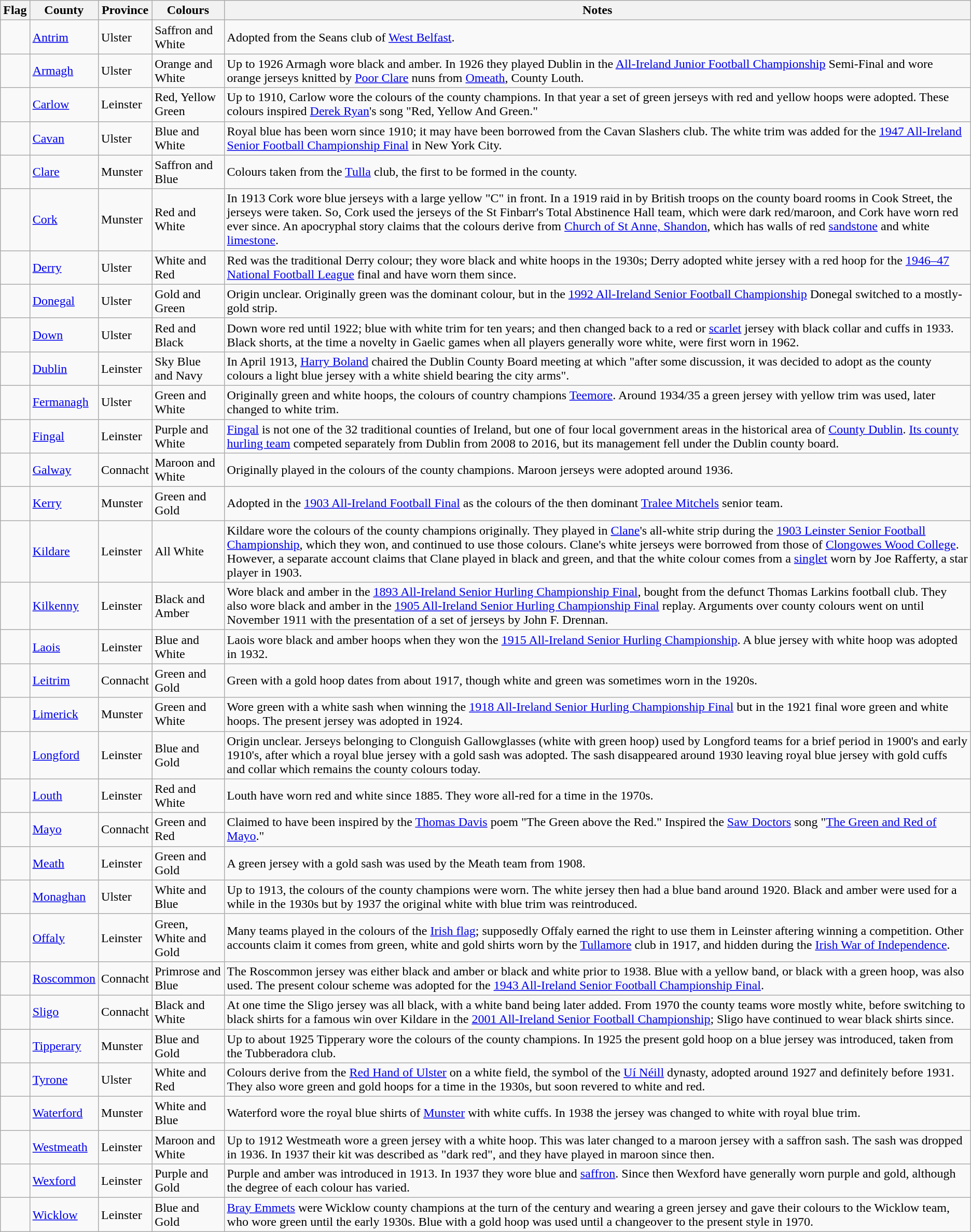<table class="wikitable sortable">
<tr>
<th class="unsortable">Flag</th>
<th>County</th>
<th>Province</th>
<th>Colours</th>
<th>Notes</th>
</tr>
<tr>
<td></td>
<td><a href='#'>Antrim</a></td>
<td>Ulster</td>
<td>Saffron and White</td>
<td>Adopted from the Seans club of <a href='#'>West Belfast</a>.</td>
</tr>
<tr>
<td></td>
<td><a href='#'>Armagh</a></td>
<td>Ulster</td>
<td>Orange and White</td>
<td>Up to 1926 Armagh wore black and amber. In 1926 they played Dublin in the <a href='#'>All-Ireland Junior Football Championship</a> Semi-Final and wore orange jerseys knitted by <a href='#'>Poor Clare</a> nuns from <a href='#'>Omeath</a>, County Louth.</td>
</tr>
<tr>
<td></td>
<td><a href='#'>Carlow</a></td>
<td>Leinster</td>
<td>Red, Yellow Green</td>
<td>Up to 1910, Carlow wore the colours of the county champions. In that year a set of green jerseys with red and yellow hoops were adopted. These colours inspired <a href='#'>Derek Ryan</a>'s song "Red, Yellow And Green."</td>
</tr>
<tr>
<td></td>
<td><a href='#'>Cavan</a></td>
<td>Ulster</td>
<td>Blue and White</td>
<td>Royal blue has been worn since 1910; it may have been borrowed from the Cavan Slashers club. The white trim was added for the <a href='#'>1947 All-Ireland Senior Football Championship Final</a> in New York City.</td>
</tr>
<tr>
<td></td>
<td><a href='#'>Clare</a></td>
<td>Munster</td>
<td>Saffron and Blue</td>
<td>Colours taken from the <a href='#'>Tulla</a> club, the first to be formed in the county.</td>
</tr>
<tr>
<td></td>
<td><a href='#'>Cork</a></td>
<td>Munster</td>
<td>Red and White</td>
<td>In 1913 Cork wore blue jerseys with a large yellow "C" in front. In a 1919 raid in by British troops on the county board rooms in Cook Street, the jerseys were taken. So, Cork used the jerseys of the St Finbarr's Total Abstinence Hall team, which were dark red/maroon, and Cork have worn red ever since. An apocryphal story claims that the colours derive from <a href='#'>Church of St Anne, Shandon</a>, which has walls of red <a href='#'>sandstone</a> and white <a href='#'>limestone</a>.</td>
</tr>
<tr>
<td></td>
<td><a href='#'>Derry</a></td>
<td>Ulster</td>
<td>White and Red</td>
<td>Red was the traditional Derry colour; they wore black and white hoops in the 1930s; Derry adopted white jersey with a red hoop for the <a href='#'>1946–47 National Football League</a> final and have worn them since.</td>
</tr>
<tr>
<td></td>
<td><a href='#'>Donegal</a></td>
<td>Ulster</td>
<td>Gold and Green</td>
<td>Origin unclear. Originally green was the dominant colour, but in the <a href='#'>1992 All-Ireland Senior Football Championship</a> Donegal switched to a mostly-gold strip.</td>
</tr>
<tr>
<td></td>
<td><a href='#'>Down</a></td>
<td>Ulster</td>
<td>Red and Black</td>
<td>Down wore red until 1922; blue with white trim for ten years; and then changed back to a red or <a href='#'>scarlet</a> jersey with black collar and cuffs in 1933. Black shorts, at the time a novelty in Gaelic games when all players generally wore white, were first worn in 1962.</td>
</tr>
<tr>
<td></td>
<td><a href='#'>Dublin</a></td>
<td>Leinster</td>
<td>Sky Blue and Navy</td>
<td>In April 1913, <a href='#'>Harry Boland</a> chaired the Dublin County Board meeting at which "after some discussion, it was decided to adopt as the county colours a light blue jersey with a white shield bearing the city arms".</td>
</tr>
<tr>
<td></td>
<td><a href='#'>Fermanagh</a></td>
<td>Ulster</td>
<td>Green and White</td>
<td>Originally green and white hoops, the colours of country champions <a href='#'>Teemore</a>. Around 1934/35 a green jersey with yellow trim was used, later changed to white trim.</td>
</tr>
<tr>
<td></td>
<td><a href='#'>Fingal</a></td>
<td>Leinster</td>
<td>Purple and White</td>
<td><a href='#'>Fingal</a> is not one of the 32 traditional counties of Ireland, but one of four local government areas in the historical area of <a href='#'>County Dublin</a>. <a href='#'>Its county hurling team</a> competed separately from Dublin from 2008 to 2016, but its management fell under the Dublin county board.</td>
</tr>
<tr>
<td></td>
<td><a href='#'>Galway</a></td>
<td>Connacht</td>
<td>Maroon and White</td>
<td>Originally played in the colours of the county champions. Maroon jerseys were adopted around 1936.</td>
</tr>
<tr>
<td></td>
<td><a href='#'>Kerry</a></td>
<td>Munster</td>
<td>Green and Gold</td>
<td>Adopted in the <a href='#'>1903 All-Ireland Football Final</a> as the colours of the then dominant <a href='#'>Tralee Mitchels</a> senior team.</td>
</tr>
<tr>
<td></td>
<td><a href='#'>Kildare</a></td>
<td>Leinster</td>
<td>All White</td>
<td>Kildare wore the colours of the county champions originally. They played in <a href='#'>Clane</a>'s all-white strip during the <a href='#'>1903 Leinster Senior Football Championship</a>, which they won, and continued to use those colours. Clane's white jerseys were borrowed from those of <a href='#'>Clongowes Wood College</a>. However, a separate account claims that Clane played in black and green, and that the white colour comes from a <a href='#'>singlet</a> worn by Joe Rafferty, a star player in 1903.</td>
</tr>
<tr>
<td></td>
<td><a href='#'>Kilkenny</a></td>
<td>Leinster</td>
<td>Black and Amber</td>
<td>Wore black and amber in the <a href='#'>1893 All-Ireland Senior Hurling Championship Final</a>, bought from the defunct Thomas Larkins football club. They also wore black and amber in the <a href='#'>1905 All-Ireland Senior Hurling Championship Final</a> replay. Arguments over county colours went on until November 1911 with the presentation of a set of jerseys by John F. Drennan.</td>
</tr>
<tr>
<td></td>
<td><a href='#'>Laois</a></td>
<td>Leinster</td>
<td>Blue and White</td>
<td>Laois wore black and amber hoops when they won the <a href='#'>1915 All-Ireland Senior Hurling Championship</a>. A blue jersey with white hoop was adopted in 1932.</td>
</tr>
<tr>
<td></td>
<td><a href='#'>Leitrim</a></td>
<td>Connacht</td>
<td>Green and Gold</td>
<td>Green with a gold hoop dates from about 1917, though white and green was sometimes worn in the 1920s.</td>
</tr>
<tr>
<td></td>
<td><a href='#'>Limerick</a></td>
<td>Munster</td>
<td>Green and White</td>
<td>Wore green with a white sash when winning the <a href='#'>1918 All-Ireland Senior Hurling Championship Final</a> but in the 1921 final wore green and white hoops. The present jersey was adopted in 1924.</td>
</tr>
<tr>
<td></td>
<td><a href='#'>Longford</a></td>
<td>Leinster</td>
<td>Blue and Gold</td>
<td>Origin unclear. Jerseys belonging to Clonguish Gallowglasses (white with green hoop) used by Longford teams for a brief period in 1900's and early 1910's, after which a royal blue jersey with a gold sash was adopted. The sash disappeared around 1930 leaving royal blue jersey with gold cuffs and collar which remains the county colours today.</td>
</tr>
<tr>
<td></td>
<td><a href='#'>Louth</a></td>
<td>Leinster</td>
<td>Red and White</td>
<td>Louth have worn red and white since 1885. They wore all-red for a time in the 1970s.</td>
</tr>
<tr>
<td></td>
<td><a href='#'>Mayo</a></td>
<td>Connacht</td>
<td>Green and Red</td>
<td>Claimed to have been inspired by the <a href='#'>Thomas Davis</a> poem "The Green above the Red." Inspired the <a href='#'>Saw Doctors</a> song "<a href='#'>The Green and Red of Mayo</a>."</td>
</tr>
<tr>
<td></td>
<td><a href='#'>Meath</a></td>
<td>Leinster</td>
<td>Green and Gold</td>
<td>A green jersey with a gold sash was used by the Meath team from 1908.</td>
</tr>
<tr>
<td></td>
<td><a href='#'>Monaghan</a></td>
<td>Ulster</td>
<td>White and Blue</td>
<td>Up to 1913, the colours of the county champions were worn. The white jersey then had a blue band around 1920. Black and amber were used for a while in the 1930s but by 1937 the original white with blue trim was reintroduced.</td>
</tr>
<tr>
<td></td>
<td><a href='#'>Offaly</a></td>
<td>Leinster</td>
<td>Green, White and Gold</td>
<td>Many teams played in the colours of the <a href='#'>Irish flag</a>; supposedly Offaly earned the right to use them in Leinster aftering winning a competition. Other accounts claim it comes from green, white and gold shirts worn by the <a href='#'>Tullamore</a> club in 1917, and hidden during the <a href='#'>Irish War of Independence</a>.</td>
</tr>
<tr>
<td></td>
<td><a href='#'>Roscommon</a></td>
<td>Connacht</td>
<td>Primrose and Blue</td>
<td>The Roscommon jersey was either black and amber or black and white prior to 1938. Blue with a yellow band, or black with a green hoop, was also used. The present colour scheme was adopted for the <a href='#'>1943 All-Ireland Senior Football Championship Final</a>.</td>
</tr>
<tr>
<td></td>
<td><a href='#'>Sligo</a></td>
<td>Connacht</td>
<td>Black and White</td>
<td>At one time the Sligo jersey was all black, with a white band being later added. From 1970 the county teams wore mostly white, before switching to black shirts for a famous win over Kildare in the <a href='#'>2001 All-Ireland Senior Football Championship</a>; Sligo have continued to wear black shirts since.</td>
</tr>
<tr>
<td></td>
<td><a href='#'>Tipperary</a></td>
<td>Munster</td>
<td>Blue and Gold</td>
<td>Up to about 1925 Tipperary wore the colours of the county champions. In 1925 the present gold hoop on a blue jersey was introduced, taken from the Tubberadora club.</td>
</tr>
<tr>
<td></td>
<td><a href='#'>Tyrone</a></td>
<td>Ulster</td>
<td>White and Red</td>
<td>Colours derive from the <a href='#'>Red Hand of Ulster</a> on a white field, the symbol of the <a href='#'>Uí Néill</a> dynasty, adopted around 1927 and definitely before 1931. They also wore green and gold hoops for a time in the 1930s, but soon revered to white and red.</td>
</tr>
<tr>
<td></td>
<td><a href='#'>Waterford</a></td>
<td>Munster</td>
<td>White and Blue</td>
<td>Waterford wore the royal blue shirts of <a href='#'>Munster</a> with white cuffs. In 1938 the jersey was changed to white with royal blue trim.</td>
</tr>
<tr>
<td></td>
<td><a href='#'>Westmeath</a></td>
<td>Leinster</td>
<td>Maroon and White</td>
<td>Up to 1912 Westmeath wore a green jersey with a white hoop. This was later changed to a maroon jersey with a saffron sash. The sash was dropped in 1936. In 1937 their kit was described as "dark red", and they have played in maroon since then.</td>
</tr>
<tr>
<td></td>
<td><a href='#'>Wexford</a></td>
<td>Leinster</td>
<td>Purple and Gold</td>
<td>Purple and amber was introduced in 1913. In 1937 they wore blue and <a href='#'>saffron</a>. Since then Wexford have generally worn purple and gold, although the degree of each colour has varied.</td>
</tr>
<tr>
<td></td>
<td><a href='#'>Wicklow</a></td>
<td>Leinster</td>
<td>Blue and Gold</td>
<td><a href='#'>Bray Emmets</a> were Wicklow county champions at the turn of the century and wearing a green jersey and gave their colours to the Wicklow team, who wore green until the early 1930s. Blue with a gold hoop was used until a changeover to the present style in 1970.</td>
</tr>
</table>
